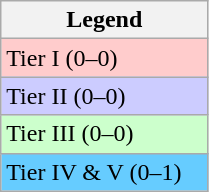<table class="wikitable" width=11%>
<tr>
<th>Legend</th>
</tr>
<tr>
<td bgcolor=#ffcccc>Tier I (0–0)</td>
</tr>
<tr>
<td bgcolor=#ccccff>Tier II (0–0)</td>
</tr>
<tr>
<td bgcolor=#CCFFCC>Tier III (0–0)</td>
</tr>
<tr>
<td bgcolor=#66CCFF>Tier IV & V (0–1)</td>
</tr>
</table>
